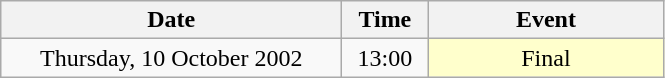<table class = "wikitable" style="text-align:center;">
<tr>
<th width=220>Date</th>
<th width=50>Time</th>
<th width=150>Event</th>
</tr>
<tr>
<td>Thursday, 10 October 2002</td>
<td>13:00</td>
<td bgcolor=ffffcc>Final</td>
</tr>
</table>
